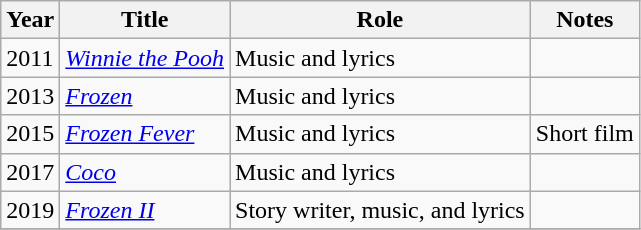<table class="wikitable unsortable">
<tr>
<th>Year</th>
<th>Title</th>
<th>Role</th>
<th class="unsortable">Notes</th>
</tr>
<tr>
<td>2011</td>
<td><em><a href='#'>Winnie the Pooh</a></em></td>
<td>Music and lyrics</td>
<td></td>
</tr>
<tr>
<td>2013</td>
<td><em><a href='#'>Frozen</a></em></td>
<td>Music and lyrics</td>
<td></td>
</tr>
<tr>
<td>2015</td>
<td><em><a href='#'>Frozen Fever</a></em></td>
<td>Music and lyrics</td>
<td>Short film</td>
</tr>
<tr>
<td>2017</td>
<td><em><a href='#'>Coco</a></em></td>
<td>Music and lyrics</td>
<td></td>
</tr>
<tr>
<td>2019</td>
<td><em><a href='#'>Frozen II</a></em></td>
<td>Story writer, music, and lyrics</td>
<td></td>
</tr>
<tr>
</tr>
</table>
